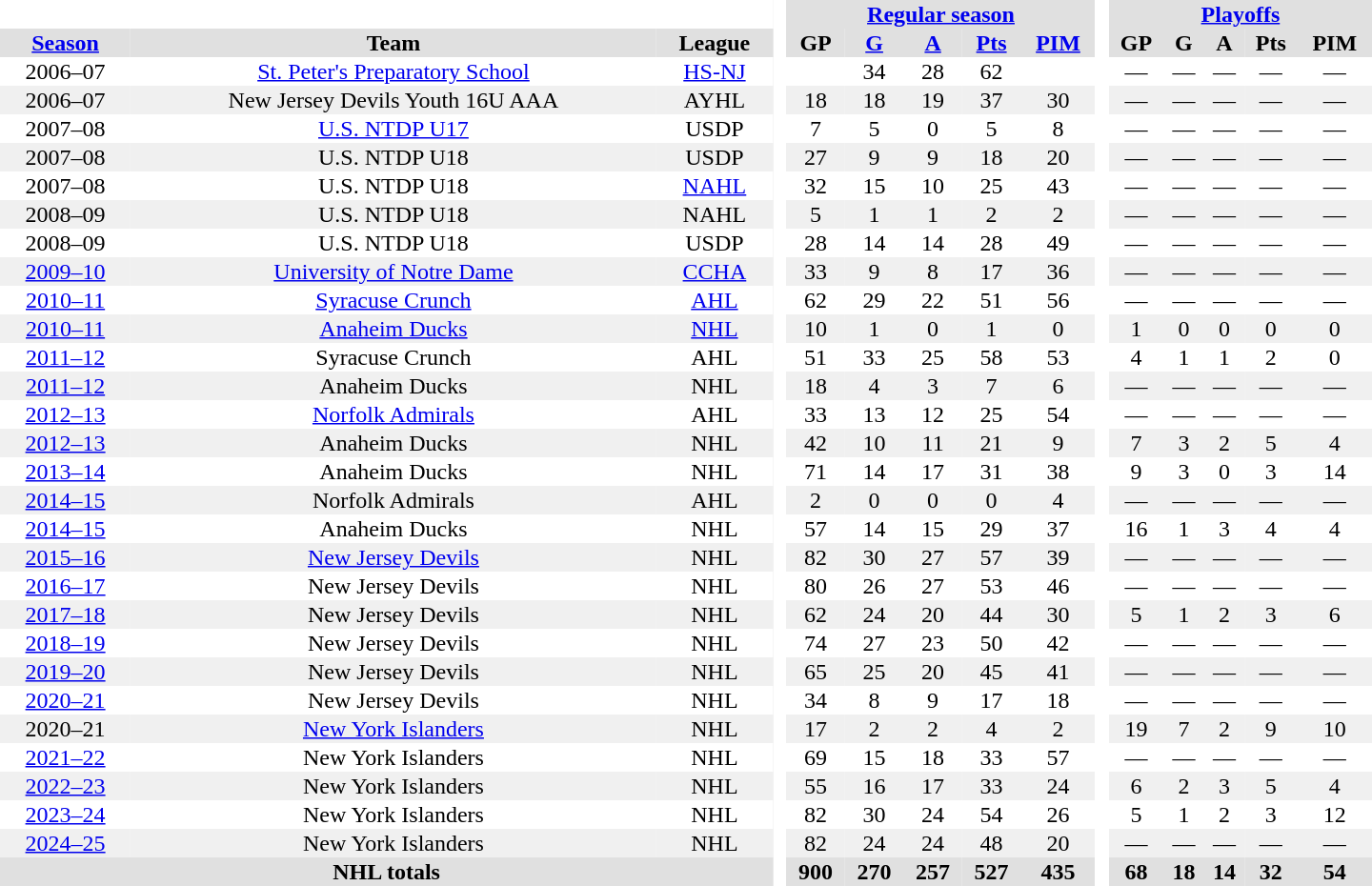<table border="0" cellpadding="1" cellspacing="0" style="text-align:center; width:60em;">
<tr bgcolor="#e0e0e0">
<th colspan="3" bgcolor="#ffffff"> </th>
<th rowspan="99" bgcolor="#ffffff"> </th>
<th colspan="5"><a href='#'>Regular season</a></th>
<th rowspan="99" bgcolor="#ffffff"> </th>
<th colspan="5"><a href='#'>Playoffs</a></th>
</tr>
<tr bgcolor="#e0e0e0">
<th><a href='#'>Season</a></th>
<th>Team</th>
<th>League</th>
<th>GP</th>
<th><a href='#'>G</a></th>
<th><a href='#'>A</a></th>
<th><a href='#'>Pts</a></th>
<th><a href='#'>PIM</a></th>
<th>GP</th>
<th>G</th>
<th>A</th>
<th>Pts</th>
<th>PIM</th>
</tr>
<tr>
<td>2006–07</td>
<td><a href='#'>St. Peter's Preparatory School</a></td>
<td><a href='#'>HS-NJ</a></td>
<td></td>
<td>34</td>
<td>28</td>
<td>62</td>
<td></td>
<td>—</td>
<td>—</td>
<td>—</td>
<td>—</td>
<td>—</td>
</tr>
<tr bgcolor="#f0f0f0">
<td>2006–07</td>
<td>New Jersey Devils Youth 16U AAA</td>
<td>AYHL</td>
<td>18</td>
<td>18</td>
<td>19</td>
<td>37</td>
<td>30</td>
<td>—</td>
<td>—</td>
<td>—</td>
<td>—</td>
<td>—</td>
</tr>
<tr>
<td>2007–08</td>
<td><a href='#'>U.S. NTDP U17</a></td>
<td>USDP</td>
<td>7</td>
<td>5</td>
<td>0</td>
<td>5</td>
<td>8</td>
<td>—</td>
<td>—</td>
<td>—</td>
<td>—</td>
<td>—</td>
</tr>
<tr bgcolor="#f0f0f0">
<td>2007–08</td>
<td>U.S. NTDP U18</td>
<td>USDP</td>
<td>27</td>
<td>9</td>
<td>9</td>
<td>18</td>
<td>20</td>
<td>—</td>
<td>—</td>
<td>—</td>
<td>—</td>
<td>—</td>
</tr>
<tr>
<td>2007–08</td>
<td>U.S. NTDP U18</td>
<td><a href='#'>NAHL</a></td>
<td>32</td>
<td>15</td>
<td>10</td>
<td>25</td>
<td>43</td>
<td>—</td>
<td>—</td>
<td>—</td>
<td>—</td>
<td>—</td>
</tr>
<tr bgcolor="#f0f0f0">
<td>2008–09</td>
<td>U.S. NTDP U18</td>
<td>NAHL</td>
<td>5</td>
<td>1</td>
<td>1</td>
<td>2</td>
<td>2</td>
<td>—</td>
<td>—</td>
<td>—</td>
<td>—</td>
<td>—</td>
</tr>
<tr>
<td>2008–09</td>
<td>U.S. NTDP U18</td>
<td>USDP</td>
<td>28</td>
<td>14</td>
<td>14</td>
<td>28</td>
<td>49</td>
<td>—</td>
<td>—</td>
<td>—</td>
<td>—</td>
<td>—</td>
</tr>
<tr bgcolor="#f0f0f0">
<td><a href='#'>2009–10</a></td>
<td><a href='#'>University of Notre Dame</a></td>
<td><a href='#'>CCHA</a></td>
<td>33</td>
<td>9</td>
<td>8</td>
<td>17</td>
<td>36</td>
<td>—</td>
<td>—</td>
<td>—</td>
<td>—</td>
<td>—</td>
</tr>
<tr>
<td><a href='#'>2010–11</a></td>
<td><a href='#'>Syracuse Crunch</a></td>
<td><a href='#'>AHL</a></td>
<td>62</td>
<td>29</td>
<td>22</td>
<td>51</td>
<td>56</td>
<td>—</td>
<td>—</td>
<td>—</td>
<td>—</td>
<td>—</td>
</tr>
<tr bgcolor="#f0f0f0">
<td><a href='#'>2010–11</a></td>
<td><a href='#'>Anaheim Ducks</a></td>
<td><a href='#'>NHL</a></td>
<td>10</td>
<td>1</td>
<td>0</td>
<td>1</td>
<td>0</td>
<td>1</td>
<td>0</td>
<td>0</td>
<td>0</td>
<td>0</td>
</tr>
<tr>
<td><a href='#'>2011–12</a></td>
<td>Syracuse Crunch</td>
<td>AHL</td>
<td>51</td>
<td>33</td>
<td>25</td>
<td>58</td>
<td>53</td>
<td>4</td>
<td>1</td>
<td>1</td>
<td>2</td>
<td>0</td>
</tr>
<tr bgcolor="#f0f0f0">
<td><a href='#'>2011–12</a></td>
<td>Anaheim Ducks</td>
<td>NHL</td>
<td>18</td>
<td>4</td>
<td>3</td>
<td>7</td>
<td>6</td>
<td>—</td>
<td>—</td>
<td>—</td>
<td>—</td>
<td>—</td>
</tr>
<tr>
<td><a href='#'>2012–13</a></td>
<td><a href='#'>Norfolk Admirals</a></td>
<td>AHL</td>
<td>33</td>
<td>13</td>
<td>12</td>
<td>25</td>
<td>54</td>
<td>—</td>
<td>—</td>
<td>—</td>
<td>—</td>
<td>—</td>
</tr>
<tr bgcolor="#f0f0f0">
<td><a href='#'>2012–13</a></td>
<td>Anaheim Ducks</td>
<td>NHL</td>
<td>42</td>
<td>10</td>
<td>11</td>
<td>21</td>
<td>9</td>
<td>7</td>
<td>3</td>
<td>2</td>
<td>5</td>
<td>4</td>
</tr>
<tr>
<td><a href='#'>2013–14</a></td>
<td>Anaheim Ducks</td>
<td>NHL</td>
<td>71</td>
<td>14</td>
<td>17</td>
<td>31</td>
<td>38</td>
<td>9</td>
<td>3</td>
<td>0</td>
<td>3</td>
<td>14</td>
</tr>
<tr bgcolor="#f0f0f0">
<td><a href='#'>2014–15</a></td>
<td>Norfolk Admirals</td>
<td>AHL</td>
<td>2</td>
<td>0</td>
<td>0</td>
<td>0</td>
<td>4</td>
<td>—</td>
<td>—</td>
<td>—</td>
<td>—</td>
<td>—</td>
</tr>
<tr>
<td><a href='#'>2014–15</a></td>
<td>Anaheim Ducks</td>
<td>NHL</td>
<td>57</td>
<td>14</td>
<td>15</td>
<td>29</td>
<td>37</td>
<td>16</td>
<td>1</td>
<td>3</td>
<td>4</td>
<td>4</td>
</tr>
<tr bgcolor="#f0f0f0">
<td><a href='#'>2015–16</a></td>
<td><a href='#'>New Jersey Devils</a></td>
<td>NHL</td>
<td>82</td>
<td>30</td>
<td>27</td>
<td>57</td>
<td>39</td>
<td>—</td>
<td>—</td>
<td>—</td>
<td>—</td>
<td>—</td>
</tr>
<tr>
<td><a href='#'>2016–17</a></td>
<td>New Jersey Devils</td>
<td>NHL</td>
<td>80</td>
<td>26</td>
<td>27</td>
<td>53</td>
<td>46</td>
<td>—</td>
<td>—</td>
<td>—</td>
<td>—</td>
<td>—</td>
</tr>
<tr bgcolor="#f0f0f0">
<td><a href='#'>2017–18</a></td>
<td>New Jersey Devils</td>
<td>NHL</td>
<td>62</td>
<td>24</td>
<td>20</td>
<td>44</td>
<td>30</td>
<td>5</td>
<td>1</td>
<td>2</td>
<td>3</td>
<td>6</td>
</tr>
<tr>
<td><a href='#'>2018–19</a></td>
<td>New Jersey Devils</td>
<td>NHL</td>
<td>74</td>
<td>27</td>
<td>23</td>
<td>50</td>
<td>42</td>
<td>—</td>
<td>—</td>
<td>—</td>
<td>—</td>
<td>—</td>
</tr>
<tr bgcolor="#f0f0f0">
<td><a href='#'>2019–20</a></td>
<td>New Jersey Devils</td>
<td>NHL</td>
<td>65</td>
<td>25</td>
<td>20</td>
<td>45</td>
<td>41</td>
<td>—</td>
<td>—</td>
<td>—</td>
<td>—</td>
<td>—</td>
</tr>
<tr>
<td><a href='#'>2020–21</a></td>
<td>New Jersey Devils</td>
<td>NHL</td>
<td>34</td>
<td>8</td>
<td>9</td>
<td>17</td>
<td>18</td>
<td>—</td>
<td>—</td>
<td>—</td>
<td>—</td>
<td>—</td>
</tr>
<tr bgcolor="#f0f0f0">
<td>2020–21</td>
<td><a href='#'>New York Islanders</a></td>
<td>NHL</td>
<td>17</td>
<td>2</td>
<td>2</td>
<td>4</td>
<td>2</td>
<td>19</td>
<td>7</td>
<td>2</td>
<td>9</td>
<td>10</td>
</tr>
<tr>
<td><a href='#'>2021–22</a></td>
<td>New York Islanders</td>
<td>NHL</td>
<td>69</td>
<td>15</td>
<td>18</td>
<td>33</td>
<td>57</td>
<td>—</td>
<td>—</td>
<td>—</td>
<td>—</td>
<td>—</td>
</tr>
<tr bgcolor="#f0f0f0">
<td><a href='#'>2022–23</a></td>
<td>New York Islanders</td>
<td>NHL</td>
<td>55</td>
<td>16</td>
<td>17</td>
<td>33</td>
<td>24</td>
<td>6</td>
<td>2</td>
<td>3</td>
<td>5</td>
<td>4</td>
</tr>
<tr>
<td><a href='#'>2023–24</a></td>
<td>New York Islanders</td>
<td>NHL</td>
<td>82</td>
<td>30</td>
<td>24</td>
<td>54</td>
<td>26</td>
<td>5</td>
<td>1</td>
<td>2</td>
<td>3</td>
<td>12</td>
</tr>
<tr bgcolor="#f0f0f0">
<td><a href='#'>2024–25</a></td>
<td>New York Islanders</td>
<td>NHL</td>
<td>82</td>
<td>24</td>
<td>24</td>
<td>48</td>
<td>20</td>
<td>—</td>
<td>—</td>
<td>—</td>
<td>—</td>
<td>—</td>
</tr>
<tr bgcolor="#e0e0e0">
<th colspan="3">NHL totals</th>
<th>900</th>
<th>270</th>
<th>257</th>
<th>527</th>
<th>435</th>
<th>68</th>
<th>18</th>
<th>14</th>
<th>32</th>
<th>54</th>
</tr>
</table>
